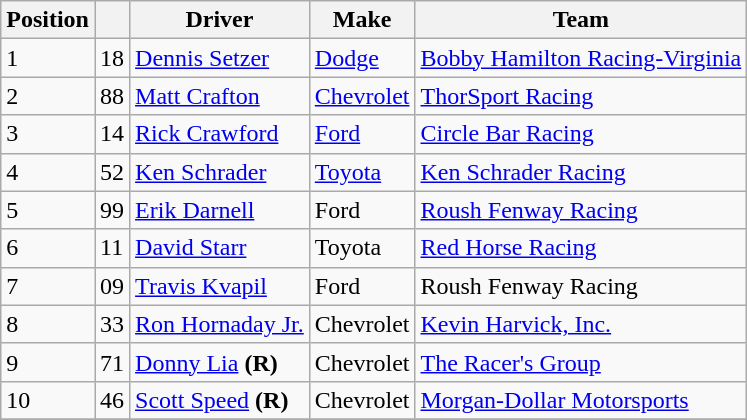<table class="wikitable">
<tr>
<th>Position</th>
<th></th>
<th>Driver</th>
<th>Make</th>
<th>Team</th>
</tr>
<tr>
<td>1</td>
<td>18</td>
<td><a href='#'>Dennis Setzer</a></td>
<td><a href='#'>Dodge</a></td>
<td><a href='#'>Bobby Hamilton Racing-Virginia</a></td>
</tr>
<tr>
<td>2</td>
<td>88</td>
<td><a href='#'>Matt Crafton</a></td>
<td><a href='#'>Chevrolet</a></td>
<td><a href='#'>ThorSport Racing</a></td>
</tr>
<tr>
<td>3</td>
<td>14</td>
<td><a href='#'>Rick Crawford</a></td>
<td><a href='#'>Ford</a></td>
<td><a href='#'>Circle Bar Racing</a></td>
</tr>
<tr>
<td>4</td>
<td>52</td>
<td><a href='#'>Ken Schrader</a></td>
<td><a href='#'>Toyota</a></td>
<td><a href='#'>Ken Schrader Racing</a></td>
</tr>
<tr>
<td>5</td>
<td>99</td>
<td><a href='#'>Erik Darnell</a></td>
<td>Ford</td>
<td><a href='#'>Roush Fenway Racing</a></td>
</tr>
<tr>
<td>6</td>
<td>11</td>
<td><a href='#'>David Starr</a></td>
<td>Toyota</td>
<td><a href='#'>Red Horse Racing</a></td>
</tr>
<tr>
<td>7</td>
<td>09</td>
<td><a href='#'>Travis Kvapil</a></td>
<td>Ford</td>
<td>Roush Fenway Racing</td>
</tr>
<tr>
<td>8</td>
<td>33</td>
<td><a href='#'>Ron Hornaday Jr.</a></td>
<td>Chevrolet</td>
<td><a href='#'>Kevin Harvick, Inc.</a></td>
</tr>
<tr>
<td>9</td>
<td>71</td>
<td><a href='#'>Donny Lia</a> <strong>(R)</strong></td>
<td>Chevrolet</td>
<td><a href='#'>The Racer's Group</a></td>
</tr>
<tr>
<td>10</td>
<td>46</td>
<td><a href='#'>Scott Speed</a> <strong>(R)</strong></td>
<td>Chevrolet</td>
<td><a href='#'>Morgan-Dollar Motorsports</a></td>
</tr>
<tr>
</tr>
</table>
